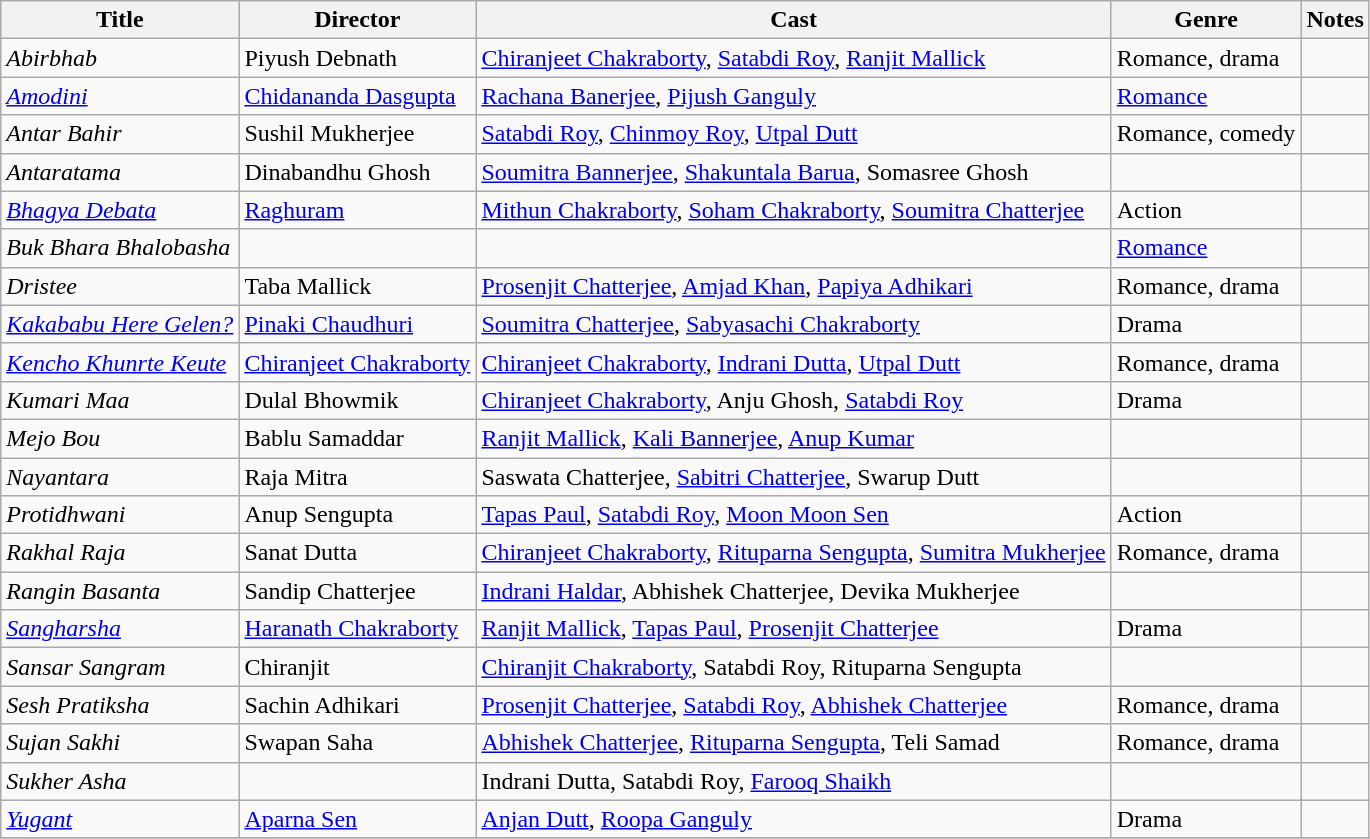<table class="wikitable sortable" border="0">
<tr>
<th>Title</th>
<th>Director</th>
<th>Cast</th>
<th>Genre</th>
<th>Notes</th>
</tr>
<tr>
<td><em>Abirbhab</em></td>
<td>Piyush Debnath</td>
<td><a href='#'>Chiranjeet Chakraborty</a>, <a href='#'>Satabdi Roy</a>, <a href='#'>Ranjit Mallick</a></td>
<td>Romance, drama</td>
<td></td>
</tr>
<tr>
<td><em><a href='#'>Amodini</a></em></td>
<td><a href='#'>Chidananda Dasgupta</a></td>
<td><a href='#'>Rachana Banerjee</a>, <a href='#'>Pijush Ganguly</a></td>
<td><a href='#'>Romance</a></td>
<td></td>
</tr>
<tr>
<td><em>Antar Bahir</em></td>
<td>Sushil Mukherjee</td>
<td><a href='#'>Satabdi Roy</a>, <a href='#'>Chinmoy Roy</a>, <a href='#'>Utpal Dutt</a></td>
<td>Romance, comedy</td>
<td></td>
</tr>
<tr>
<td><em>Antaratama</em></td>
<td>Dinabandhu Ghosh</td>
<td><a href='#'>Soumitra Bannerjee</a>, <a href='#'>Shakuntala Barua</a>, Somasree Ghosh</td>
<td></td>
<td></td>
</tr>
<tr>
<td><em><a href='#'>Bhagya Debata</a></em></td>
<td><a href='#'>Raghuram</a></td>
<td><a href='#'>Mithun Chakraborty</a>, <a href='#'>Soham Chakraborty</a>, <a href='#'>Soumitra Chatterjee</a></td>
<td>Action</td>
<td></td>
</tr>
<tr>
<td><em>Buk Bhara Bhalobasha</em></td>
<td></td>
<td></td>
<td><a href='#'>Romance</a></td>
<td></td>
</tr>
<tr>
<td><em>Dristee</em></td>
<td>Taba Mallick</td>
<td><a href='#'>Prosenjit Chatterjee</a>, <a href='#'>Amjad Khan</a>, <a href='#'>Papiya Adhikari</a></td>
<td>Romance, drama</td>
<td></td>
</tr>
<tr>
<td><em><a href='#'>Kakababu Here Gelen?</a></em></td>
<td><a href='#'>Pinaki Chaudhuri</a></td>
<td><a href='#'>Soumitra Chatterjee</a>, <a href='#'>Sabyasachi Chakraborty</a></td>
<td>Drama</td>
<td></td>
</tr>
<tr>
<td><em><a href='#'>Kencho Khunrte Keute</a></em></td>
<td><a href='#'>Chiranjeet Chakraborty</a></td>
<td><a href='#'>Chiranjeet Chakraborty</a>, <a href='#'>Indrani Dutta</a>, <a href='#'>Utpal Dutt</a></td>
<td>Romance, drama</td>
<td></td>
</tr>
<tr>
<td><em>Kumari Maa</em></td>
<td>Dulal Bhowmik</td>
<td><a href='#'>Chiranjeet Chakraborty</a>, Anju Ghosh, <a href='#'>Satabdi Roy</a></td>
<td>Drama</td>
<td></td>
</tr>
<tr>
<td><em>Mejo Bou</em></td>
<td>Bablu Samaddar</td>
<td><a href='#'>Ranjit Mallick</a>, <a href='#'>Kali Bannerjee</a>, <a href='#'>Anup Kumar</a></td>
<td></td>
<td></td>
</tr>
<tr>
<td><em>Nayantara</em></td>
<td>Raja Mitra</td>
<td>Saswata Chatterjee, <a href='#'>Sabitri Chatterjee</a>, Swarup Dutt</td>
<td></td>
<td></td>
</tr>
<tr>
<td><em>Protidhwani</em></td>
<td>Anup Sengupta</td>
<td><a href='#'>Tapas Paul</a>, <a href='#'>Satabdi Roy</a>, <a href='#'>Moon Moon Sen</a></td>
<td>Action</td>
<td></td>
</tr>
<tr>
<td><em>Rakhal Raja</em></td>
<td>Sanat Dutta</td>
<td><a href='#'>Chiranjeet Chakraborty</a>, <a href='#'>Rituparna Sengupta</a>, <a href='#'>Sumitra Mukherjee</a></td>
<td>Romance, drama</td>
<td></td>
</tr>
<tr>
<td><em>Rangin Basanta</em></td>
<td>Sandip Chatterjee</td>
<td><a href='#'>Indrani Haldar</a>, Abhishek Chatterjee, Devika Mukherjee</td>
<td></td>
<td></td>
</tr>
<tr>
<td><em><a href='#'>Sangharsha</a></em></td>
<td><a href='#'>Haranath Chakraborty</a></td>
<td><a href='#'>Ranjit Mallick</a>, <a href='#'>Tapas Paul</a>, <a href='#'>Prosenjit Chatterjee</a></td>
<td>Drama</td>
<td></td>
</tr>
<tr>
<td><em>Sansar Sangram</em></td>
<td>Chiranjit</td>
<td><a href='#'>Chiranjit Chakraborty</a>, Satabdi Roy, Rituparna Sengupta</td>
<td></td>
<td></td>
</tr>
<tr>
<td><em>Sesh Pratiksha</em></td>
<td>Sachin Adhikari</td>
<td><a href='#'>Prosenjit Chatterjee</a>, <a href='#'>Satabdi Roy</a>, <a href='#'>Abhishek Chatterjee</a></td>
<td>Romance, drama</td>
<td></td>
</tr>
<tr>
<td><em>Sujan Sakhi</em></td>
<td>Swapan Saha</td>
<td><a href='#'>Abhishek Chatterjee</a>, <a href='#'>Rituparna Sengupta</a>, Teli Samad</td>
<td>Romance, drama</td>
<td></td>
</tr>
<tr>
<td><em>Sukher Asha</em></td>
<td></td>
<td>Indrani Dutta, Satabdi Roy, <a href='#'>Farooq Shaikh</a></td>
<td></td>
<td></td>
</tr>
<tr>
<td><em><a href='#'>Yugant</a></em></td>
<td><a href='#'>Aparna Sen</a></td>
<td><a href='#'>Anjan Dutt</a>, <a href='#'>Roopa Ganguly</a></td>
<td>Drama</td>
<td></td>
</tr>
<tr>
</tr>
</table>
